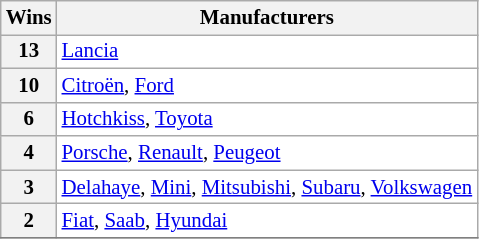<table class="wikitable sortable" style="font-size:87%; text-align:left; border:grey solid 1px; border-collapse:collapse; background:#ffffff;">
<tr>
<th>Wins</th>
<th>Manufacturers</th>
</tr>
<tr>
<th>13</th>
<td><a href='#'>Lancia</a></td>
</tr>
<tr>
<th>10</th>
<td><a href='#'>Citroën</a>, <a href='#'>Ford</a></td>
</tr>
<tr>
<th>6</th>
<td><a href='#'>Hotchkiss</a>, <a href='#'>Toyota</a></td>
</tr>
<tr>
<th>4</th>
<td><a href='#'>Porsche</a>, <a href='#'>Renault</a>, <a href='#'>Peugeot</a></td>
</tr>
<tr>
<th>3</th>
<td><a href='#'>Delahaye</a>, <a href='#'>Mini</a>, <a href='#'>Mitsubishi</a>, <a href='#'>Subaru</a>, <a href='#'>Volkswagen</a></td>
</tr>
<tr>
<th>2</th>
<td><a href='#'>Fiat</a>, <a href='#'>Saab</a>, <a href='#'>Hyundai</a></td>
</tr>
<tr>
</tr>
</table>
